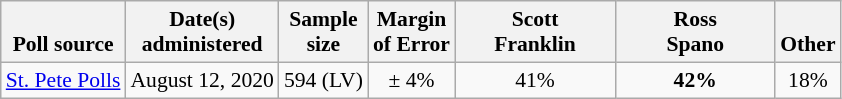<table class="wikitable" style="font-size:90%;text-align:center;">
<tr valign=bottom>
<th>Poll source</th>
<th>Date(s)<br>administered</th>
<th>Sample<br>size</th>
<th>Margin<br>of Error</th>
<th style="width:100px;">Scott<br>Franklin</th>
<th style="width:100px;">Ross<br>Spano</th>
<th>Other</th>
</tr>
<tr>
<td style="text-align:left;"><a href='#'>St. Pete Polls</a></td>
<td>August 12, 2020</td>
<td>594 (LV)</td>
<td>± 4%</td>
<td>41%</td>
<td><strong>42%</strong></td>
<td>18%</td>
</tr>
</table>
